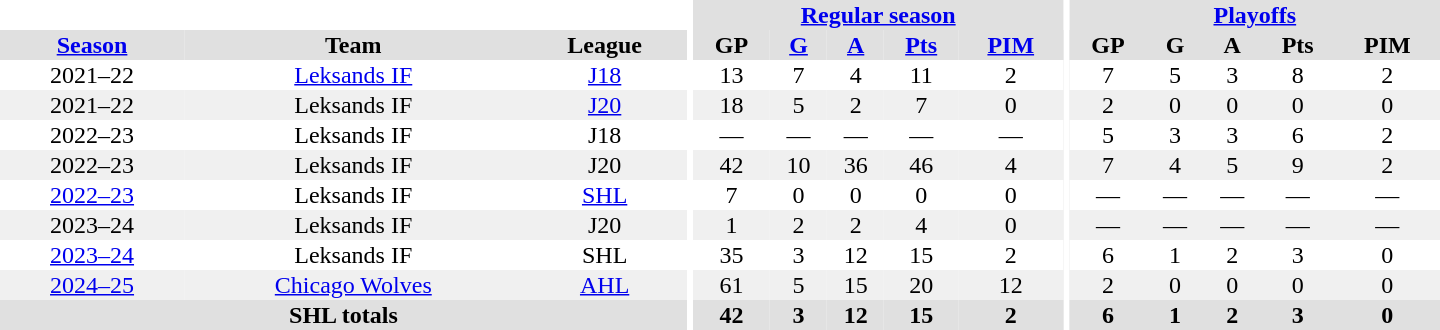<table border="0" cellpadding="1" cellspacing="0" style="text-align:center; width:60em;">
<tr bgcolor="#e0e0e0">
<th colspan="3" bgcolor="#ffffff"></th>
<th rowspan="99" bgcolor="#ffffff"></th>
<th colspan="5"><a href='#'>Regular season</a></th>
<th rowspan="99" bgcolor="#ffffff"></th>
<th colspan="5"><a href='#'>Playoffs</a></th>
</tr>
<tr bgcolor="#e0e0e0">
<th><a href='#'>Season</a></th>
<th>Team</th>
<th>League</th>
<th>GP</th>
<th><a href='#'>G</a></th>
<th><a href='#'>A</a></th>
<th><a href='#'>Pts</a></th>
<th><a href='#'>PIM</a></th>
<th>GP</th>
<th>G</th>
<th>A</th>
<th>Pts</th>
<th>PIM</th>
</tr>
<tr>
<td>2021–22</td>
<td><a href='#'>Leksands IF</a></td>
<td><a href='#'>J18</a></td>
<td>13</td>
<td>7</td>
<td>4</td>
<td>11</td>
<td>2</td>
<td>7</td>
<td>5</td>
<td>3</td>
<td>8</td>
<td>2</td>
</tr>
<tr bgcolor="#f0f0f0">
<td>2021–22</td>
<td>Leksands IF</td>
<td><a href='#'>J20</a></td>
<td>18</td>
<td>5</td>
<td>2</td>
<td>7</td>
<td>0</td>
<td>2</td>
<td>0</td>
<td>0</td>
<td>0</td>
<td>0</td>
</tr>
<tr>
<td>2022–23</td>
<td>Leksands IF</td>
<td>J18</td>
<td>—</td>
<td>—</td>
<td>—</td>
<td>—</td>
<td>—</td>
<td>5</td>
<td>3</td>
<td>3</td>
<td>6</td>
<td>2</td>
</tr>
<tr bgcolor="#f0f0f0">
<td>2022–23</td>
<td>Leksands IF</td>
<td>J20</td>
<td>42</td>
<td>10</td>
<td>36</td>
<td>46</td>
<td>4</td>
<td>7</td>
<td>4</td>
<td>5</td>
<td>9</td>
<td>2</td>
</tr>
<tr>
<td><a href='#'>2022–23</a></td>
<td>Leksands IF</td>
<td><a href='#'>SHL</a></td>
<td>7</td>
<td>0</td>
<td>0</td>
<td>0</td>
<td>0</td>
<td>—</td>
<td>—</td>
<td>—</td>
<td>—</td>
<td>—</td>
</tr>
<tr bgcolor="#f0f0f0">
<td>2023–24</td>
<td>Leksands IF</td>
<td>J20</td>
<td>1</td>
<td>2</td>
<td>2</td>
<td>4</td>
<td>0</td>
<td>—</td>
<td>—</td>
<td>—</td>
<td>—</td>
<td>—</td>
</tr>
<tr>
<td><a href='#'>2023–24</a></td>
<td>Leksands IF</td>
<td>SHL</td>
<td>35</td>
<td>3</td>
<td>12</td>
<td>15</td>
<td>2</td>
<td>6</td>
<td>1</td>
<td>2</td>
<td>3</td>
<td>0</td>
</tr>
<tr bgcolor="#f0f0f0">
<td><a href='#'>2024–25</a></td>
<td><a href='#'>Chicago Wolves</a></td>
<td><a href='#'>AHL</a></td>
<td>61</td>
<td>5</td>
<td>15</td>
<td>20</td>
<td>12</td>
<td>2</td>
<td>0</td>
<td>0</td>
<td>0</td>
<td>0</td>
</tr>
<tr bgcolor="#e0e0e0">
<th colspan="3">SHL totals</th>
<th>42</th>
<th>3</th>
<th>12</th>
<th>15</th>
<th>2</th>
<th>6</th>
<th>1</th>
<th>2</th>
<th>3</th>
<th>0</th>
</tr>
</table>
